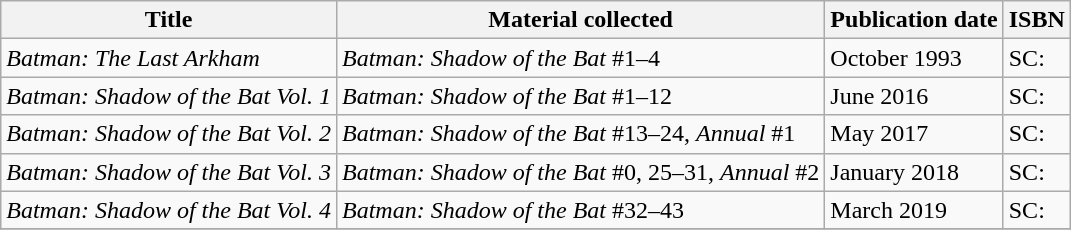<table class="wikitable collapsible">
<tr>
<th>Title</th>
<th>Material collected</th>
<th>Publication date</th>
<th>ISBN</th>
</tr>
<tr>
<td><em>Batman: The Last Arkham</em></td>
<td><em>Batman: Shadow of the Bat</em> #1–4</td>
<td>October 1993</td>
<td>SC: </td>
</tr>
<tr>
<td><em>Batman: Shadow of the Bat Vol. 1</em></td>
<td><em>Batman: Shadow of the Bat</em> #1–12</td>
<td>June 2016</td>
<td>SC: </td>
</tr>
<tr>
<td><em>Batman: Shadow of the Bat Vol. 2</em></td>
<td><em>Batman: Shadow of the Bat</em> #13–24, <em>Annual</em> #1</td>
<td>May 2017</td>
<td>SC: </td>
</tr>
<tr>
<td><em>Batman: Shadow of the Bat Vol. 3</em></td>
<td><em>Batman: Shadow of the Bat</em> #0, 25–31, <em>Annual</em> #2</td>
<td>January 2018</td>
<td>SC: </td>
</tr>
<tr>
<td><em>Batman: Shadow of the Bat Vol. 4</em></td>
<td><em>Batman: Shadow of the Bat</em> #32–43</td>
<td>March 2019</td>
<td>SC: </td>
</tr>
<tr>
</tr>
</table>
